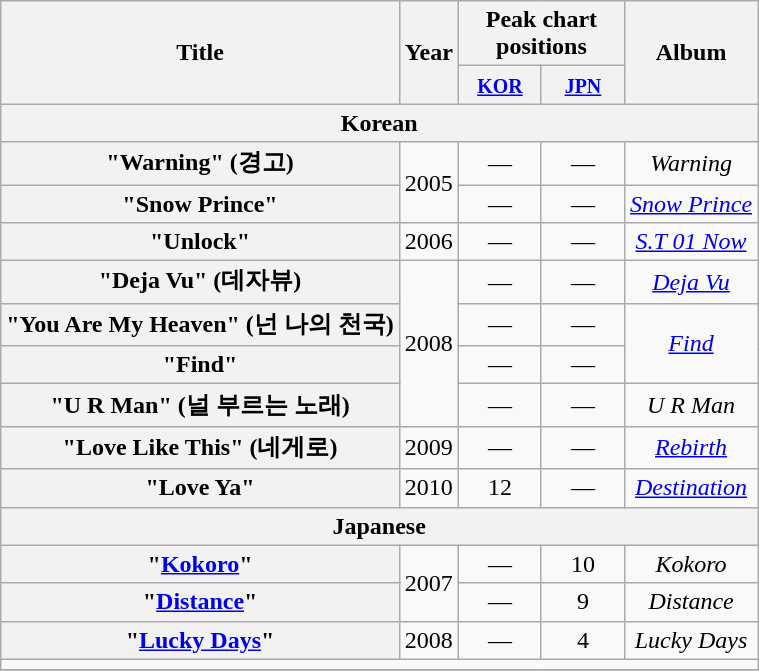<table class="wikitable plainrowheaders" style="text-align:center;">
<tr>
<th scope="col" rowspan="2">Title</th>
<th scope="col" rowspan="2">Year</th>
<th scope="col" colspan="2">Peak chart positions</th>
<th scope="col" rowspan="2">Album</th>
</tr>
<tr>
<th style="width:3em;"><small><a href='#'>KOR</a></small><br></th>
<th style="width:3em;"><small><a href='#'>JPN</a></small><br></th>
</tr>
<tr>
<th colspan="5">Korean</th>
</tr>
<tr>
<th scope="row">"Warning" (경고)</th>
<td rowspan="2">2005</td>
<td>—</td>
<td>—</td>
<td><em>Warning</em></td>
</tr>
<tr>
<th scope="row">"Snow Prince"</th>
<td>—</td>
<td>—</td>
<td><em><a href='#'>Snow Prince</a></em></td>
</tr>
<tr>
<th scope="row">"Unlock"</th>
<td>2006</td>
<td>—</td>
<td>—</td>
<td><em><a href='#'>S.T 01 Now</a></em></td>
</tr>
<tr>
<th scope="row">"Deja Vu" (데자뷰)</th>
<td rowspan="4">2008</td>
<td>—</td>
<td>—</td>
<td><em><a href='#'>Deja Vu</a></em></td>
</tr>
<tr>
<th scope="row">"You Are My Heaven"  (넌 나의 천국)</th>
<td>—</td>
<td>—</td>
<td rowspan="2"><em><a href='#'>Find</a></em></td>
</tr>
<tr>
<th scope="row">"Find"</th>
<td>—</td>
<td>—</td>
</tr>
<tr>
<th scope="row">"U R Man" (널 부르는 노래)</th>
<td>—</td>
<td>—</td>
<td><em>U R Man</em></td>
</tr>
<tr>
<th scope="row">"Love Like This" (네게로)</th>
<td>2009</td>
<td>—</td>
<td>—</td>
<td><em><a href='#'>Rebirth</a></em></td>
</tr>
<tr>
<th scope="row">"Love Ya"</th>
<td>2010</td>
<td>12</td>
<td>—</td>
<td><em><a href='#'>Destination</a></em></td>
</tr>
<tr>
<th colspan="5">Japanese</th>
</tr>
<tr>
<th scope="row">"<a href='#'>Kokoro</a>"</th>
<td rowspan="2">2007</td>
<td>—</td>
<td>10</td>
<td><em>Kokoro</em> </td>
</tr>
<tr>
<th scope="row">"<a href='#'>Distance</a>"</th>
<td>—</td>
<td>9</td>
<td><em>Distance</em> </td>
</tr>
<tr>
<th scope="row">"<a href='#'>Lucky Days</a>"</th>
<td>2008</td>
<td>—</td>
<td>4</td>
<td><em>Lucky Days</em> </td>
</tr>
<tr>
<td colspan="5"></td>
</tr>
<tr>
</tr>
</table>
